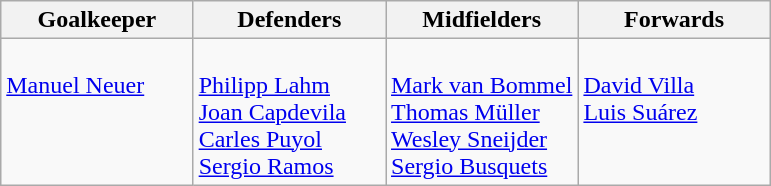<table class="wikitable">
<tr>
<th style="width:25%;">Goalkeeper</th>
<th style="width:25%;">Defenders</th>
<th style="width:25%;">Midfielders</th>
<th style="width:25%;">Forwards</th>
</tr>
<tr>
<td valign=top><br> <a href='#'>Manuel Neuer</a></td>
<td valign=top><br> <a href='#'>Philipp Lahm</a> <br> <a href='#'>Joan Capdevila</a><br> <a href='#'>Carles Puyol</a><br> <a href='#'>Sergio Ramos</a></td>
<td valign=top><br> <a href='#'>Mark van Bommel</a> <br> <a href='#'>Thomas Müller</a><br> <a href='#'>Wesley Sneijder</a><br> <a href='#'>Sergio Busquets</a></td>
<td valign=top><br> <a href='#'>David Villa</a> <br> <a href='#'>Luis Suárez</a></td>
</tr>
</table>
